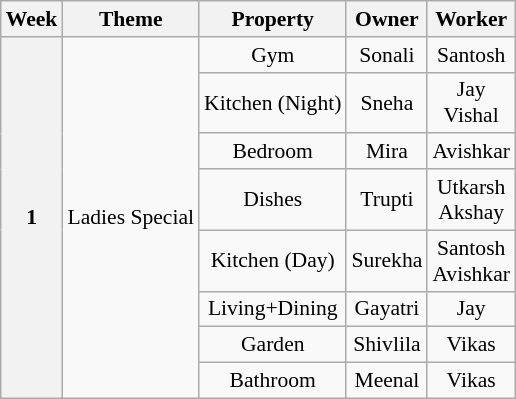<table class="wikitable" style="text-align:center; font-size:90%; ">
<tr>
<th>Week</th>
<th>Theme</th>
<th>Property</th>
<th>Owner</th>
<th>Worker</th>
</tr>
<tr>
<th rowspan=8>1</th>
<td rowspan=8>Ladies Special</td>
<td>Gym</td>
<td>Sonali</td>
<td>Santosh</td>
</tr>
<tr>
<td>Kitchen (Night)</td>
<td>Sneha</td>
<td>Jay<br>Vishal</td>
</tr>
<tr>
<td>Bedroom</td>
<td>Mira</td>
<td>Avishkar</td>
</tr>
<tr>
<td>Dishes</td>
<td>Trupti</td>
<td>Utkarsh<br>Akshay</td>
</tr>
<tr>
<td>Kitchen (Day)</td>
<td>Surekha</td>
<td>Santosh<br>Avishkar</td>
</tr>
<tr>
<td>Living+Dining</td>
<td>Gayatri</td>
<td>Jay</td>
</tr>
<tr>
<td>Garden</td>
<td>Shivlila</td>
<td>Vikas</td>
</tr>
<tr>
<td>Bathroom</td>
<td>Meenal</td>
<td>Vikas</td>
</tr>
</table>
